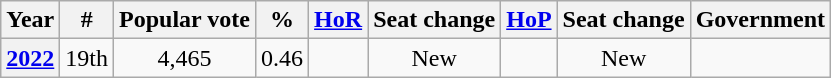<table class="wikitable" style="text-align: center;">
<tr>
<th>Year</th>
<th>#</th>
<th>Popular vote</th>
<th>%</th>
<th><a href='#'>HoR</a></th>
<th>Seat change</th>
<th><a href='#'>HoP</a></th>
<th>Seat change</th>
<th>Government</th>
</tr>
<tr>
<th><a href='#'>2022</a></th>
<td>19th</td>
<td>4,465</td>
<td>0.46</td>
<td></td>
<td>New</td>
<td></td>
<td>New</td>
<td></td>
</tr>
</table>
